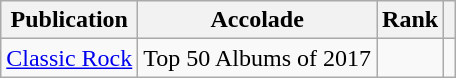<table class="sortable wikitable">
<tr>
<th>Publication</th>
<th>Accolade</th>
<th>Rank</th>
<th class="unsortable"></th>
</tr>
<tr>
<td><a href='#'>Classic Rock</a></td>
<td>Top 50 Albums of 2017</td>
<td></td>
<td></td>
</tr>
</table>
